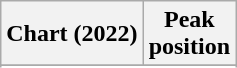<table class="wikitable sortable plainrowheaders" style="text-align:center">
<tr>
<th scope="col">Chart (2022)</th>
<th scope="col">Peak<br>position</th>
</tr>
<tr>
</tr>
<tr>
</tr>
<tr>
</tr>
<tr>
</tr>
<tr>
</tr>
<tr>
</tr>
<tr>
</tr>
</table>
